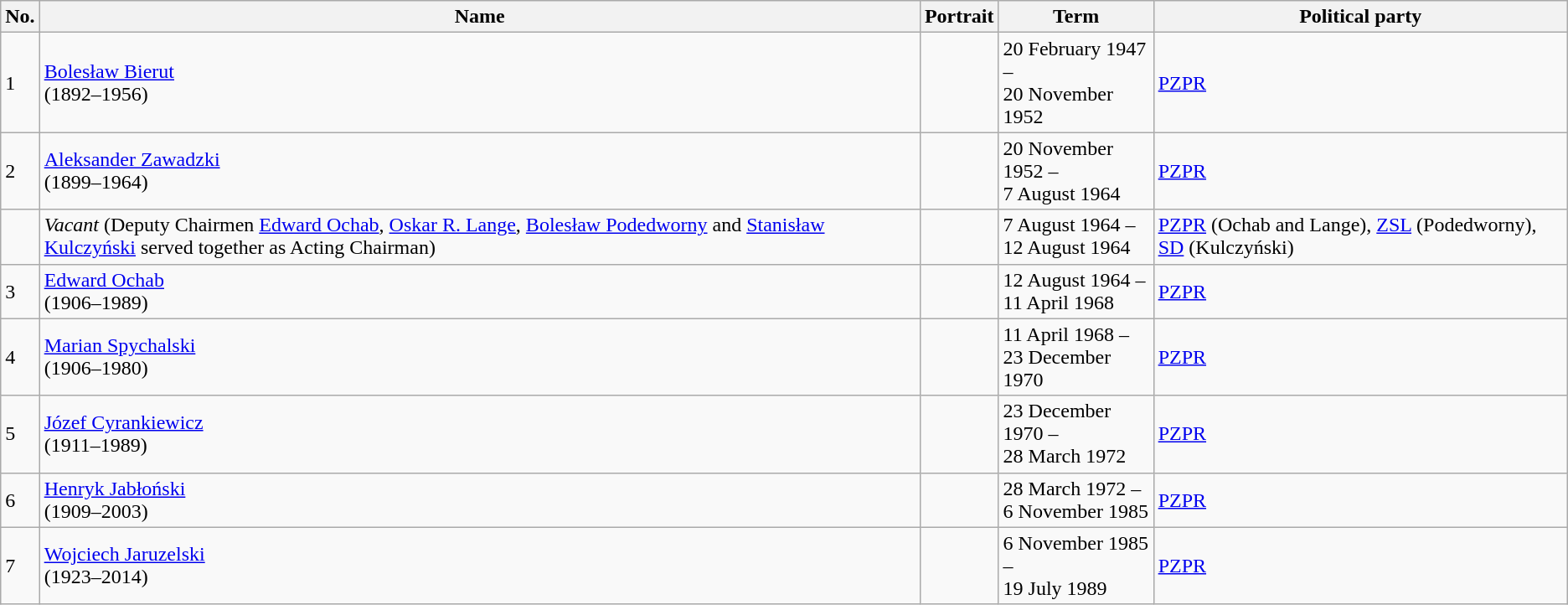<table class="wikitable">
<tr>
<th>No.</th>
<th>Name</th>
<th>Portrait</th>
<th>Term</th>
<th>Political party</th>
</tr>
<tr>
<td>1</td>
<td><a href='#'>Bolesław Bierut</a><br>(1892–1956)</td>
<td></td>
<td>20 February 1947 – <br>20 November 1952</td>
<td><a href='#'>PZPR</a></td>
</tr>
<tr>
<td>2</td>
<td><a href='#'>Aleksander Zawadzki</a><br>(1899–1964)</td>
<td></td>
<td>20 November 1952 – <br>7 August 1964</td>
<td><a href='#'>PZPR</a></td>
</tr>
<tr>
<td></td>
<td><em>Vacant</em> (Deputy Chairmen <a href='#'>Edward Ochab</a>, <a href='#'>Oskar R. Lange</a>, <a href='#'>Bolesław Podedworny</a> and <a href='#'>Stanisław Kulczyński</a> served together as Acting Chairman)</td>
<td></td>
<td>7 August 1964 – <br>12 August 1964</td>
<td><a href='#'>PZPR</a> (Ochab and Lange), <a href='#'>ZSL</a> (Podedworny), <a href='#'>SD</a> (Kulczyński)</td>
</tr>
<tr>
<td>3</td>
<td><a href='#'>Edward Ochab</a><br>(1906–1989)</td>
<td></td>
<td>12 August 1964 – <br>11 April 1968</td>
<td><a href='#'>PZPR</a></td>
</tr>
<tr>
<td>4</td>
<td><a href='#'>Marian Spychalski</a><br>(1906–1980)</td>
<td></td>
<td>11 April 1968 – <br>23 December 1970</td>
<td><a href='#'>PZPR</a></td>
</tr>
<tr>
<td>5</td>
<td><a href='#'>Józef Cyrankiewicz</a><br>(1911–1989)</td>
<td></td>
<td>23 December 1970 – <br>28 March 1972</td>
<td><a href='#'>PZPR</a></td>
</tr>
<tr>
<td>6</td>
<td><a href='#'>Henryk Jabłoński</a><br>(1909–2003)</td>
<td></td>
<td>28 March 1972 – <br>6 November 1985</td>
<td><a href='#'>PZPR</a></td>
</tr>
<tr>
<td>7</td>
<td><a href='#'>Wojciech Jaruzelski</a><br>(1923–2014)</td>
<td></td>
<td>6 November 1985 – <br>19 July 1989</td>
<td><a href='#'>PZPR</a></td>
</tr>
</table>
